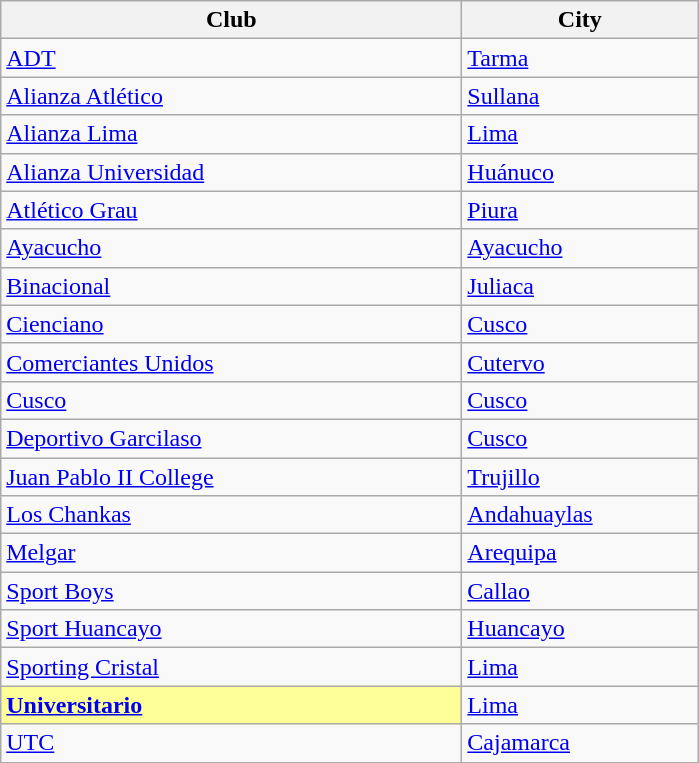<table class="wikitable sortable">
<tr>
<th style="width:300px; text-align:center;">Club</th>
<th style="width:150px; text-align:center;">City</th>
</tr>
<tr>
<td><a href='#'>ADT</a></td>
<td><a href='#'>Tarma</a></td>
</tr>
<tr>
<td><a href='#'>Alianza Atlético</a></td>
<td><a href='#'>Sullana</a></td>
</tr>
<tr>
<td><a href='#'>Alianza Lima</a></td>
<td><a href='#'>Lima</a></td>
</tr>
<tr>
<td><a href='#'>Alianza Universidad</a></td>
<td><a href='#'>Huánuco</a></td>
</tr>
<tr>
<td><a href='#'>Atlético Grau</a></td>
<td><a href='#'>Piura</a></td>
</tr>
<tr>
<td><a href='#'>Ayacucho</a></td>
<td><a href='#'>Ayacucho</a></td>
</tr>
<tr>
<td><a href='#'>Binacional</a></td>
<td><a href='#'>Juliaca</a></td>
</tr>
<tr>
<td><a href='#'>Cienciano</a></td>
<td><a href='#'>Cusco</a></td>
</tr>
<tr>
<td><a href='#'>Comerciantes Unidos</a></td>
<td><a href='#'>Cutervo</a></td>
</tr>
<tr>
<td><a href='#'>Cusco</a></td>
<td><a href='#'>Cusco</a></td>
</tr>
<tr>
<td><a href='#'>Deportivo Garcilaso</a></td>
<td><a href='#'>Cusco</a></td>
</tr>
<tr>
<td><a href='#'>Juan Pablo II College</a></td>
<td><a href='#'>Trujillo</a></td>
</tr>
<tr>
<td><a href='#'>Los Chankas</a></td>
<td><a href='#'>Andahuaylas</a></td>
</tr>
<tr>
<td><a href='#'>Melgar</a></td>
<td><a href='#'>Arequipa</a></td>
</tr>
<tr>
<td><a href='#'>Sport Boys</a></td>
<td><a href='#'>Callao</a></td>
</tr>
<tr>
<td><a href='#'>Sport Huancayo</a></td>
<td><a href='#'>Huancayo</a></td>
</tr>
<tr>
<td><a href='#'>Sporting Cristal</a></td>
<td><a href='#'>Lima</a></td>
</tr>
<tr>
<td style="background:#ff9;"><strong><a href='#'>Universitario</a></strong></td>
<td><a href='#'>Lima</a></td>
</tr>
<tr>
<td><a href='#'>UTC</a></td>
<td><a href='#'>Cajamarca</a></td>
</tr>
</table>
